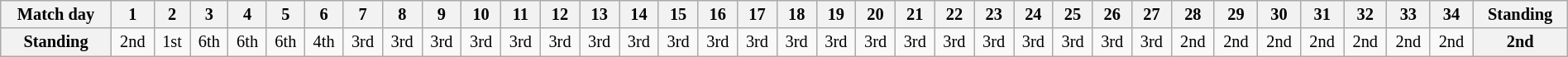<table class="wikitable" style="width:100%; font-size:85%;">
<tr valign=top>
<th align=center>Match day</th>
<th align=center>1</th>
<th align=center>2</th>
<th align=center>3</th>
<th align=center>4</th>
<th align=center>5</th>
<th align=center>6</th>
<th align=center>7</th>
<th align=center>8</th>
<th align=center>9</th>
<th align=center>10</th>
<th align=center>11</th>
<th align=center>12</th>
<th align=center>13</th>
<th align=center>14</th>
<th align=center>15</th>
<th align=center>16</th>
<th align=center>17</th>
<th align=center>18</th>
<th align=center>19</th>
<th align=center>20</th>
<th align=center>21</th>
<th align=center>22</th>
<th align=center>23</th>
<th align=center>24</th>
<th align=center>25</th>
<th align=center>26</th>
<th align=center>27</th>
<th align=center>28</th>
<th align=center>29</th>
<th align=center>30</th>
<th align=center>31</th>
<th align=center>32</th>
<th align=center>33</th>
<th align=center>34</th>
<th align=center><strong>Standing</strong></th>
</tr>
<tr>
<th align=center>Standing</th>
<td align=center>2nd</td>
<td align=center>1st</td>
<td align=center>6th</td>
<td align=center>6th</td>
<td align=center>6th</td>
<td align=center>4th</td>
<td align=center>3rd</td>
<td align=center>3rd</td>
<td align=center>3rd</td>
<td align=center>3rd</td>
<td align=center>3rd</td>
<td align=center>3rd</td>
<td align=center>3rd</td>
<td align=center>3rd</td>
<td align=center>3rd</td>
<td align=center>3rd</td>
<td align=center>3rd</td>
<td align=center>3rd</td>
<td align=center>3rd</td>
<td align=center>3rd</td>
<td align=center>3rd</td>
<td align=center>3rd</td>
<td align=center>3rd</td>
<td align=center>3rd</td>
<td align=center>3rd</td>
<td align=center>3rd</td>
<td align=center>3rd</td>
<td align=center>2nd</td>
<td align=center>2nd</td>
<td align=center>2nd</td>
<td align=center>2nd</td>
<td align=center>2nd</td>
<td align=center>2nd</td>
<td align=center>2nd</td>
<th align=center><strong>2nd</strong></th>
</tr>
</table>
